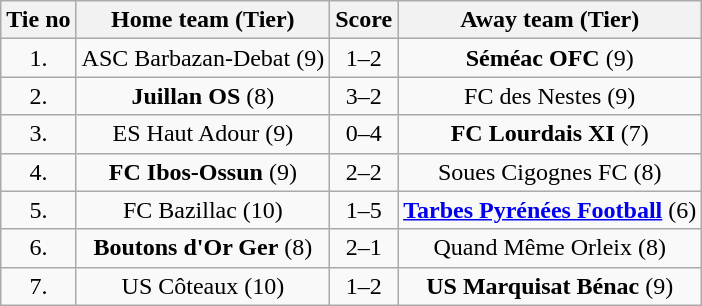<table class="wikitable" style="text-align: center">
<tr>
<th>Tie no</th>
<th>Home team (Tier)</th>
<th>Score</th>
<th>Away team (Tier)</th>
</tr>
<tr>
<td>1.</td>
<td>ASC Barbazan-Debat (9)</td>
<td>1–2</td>
<td><strong>Séméac OFC</strong> (9)</td>
</tr>
<tr>
<td>2.</td>
<td><strong>Juillan OS</strong> (8)</td>
<td>3–2</td>
<td>FC des Nestes (9)</td>
</tr>
<tr>
<td>3.</td>
<td>ES Haut Adour (9)</td>
<td>0–4</td>
<td><strong>FC Lourdais XI</strong> (7)</td>
</tr>
<tr>
<td>4.</td>
<td><strong>FC Ibos-Ossun</strong> (9)</td>
<td>2–2 </td>
<td>Soues Cigognes FC (8)</td>
</tr>
<tr>
<td>5.</td>
<td>FC Bazillac (10)</td>
<td>1–5</td>
<td><strong><a href='#'>Tarbes Pyrénées Football</a></strong> (6)</td>
</tr>
<tr>
<td>6.</td>
<td><strong>Boutons d'Or Ger</strong> (8)</td>
<td>2–1</td>
<td>Quand Même Orleix (8)</td>
</tr>
<tr>
<td>7.</td>
<td>US Côteaux (10)</td>
<td>1–2</td>
<td><strong>US Marquisat Bénac</strong> (9)</td>
</tr>
</table>
